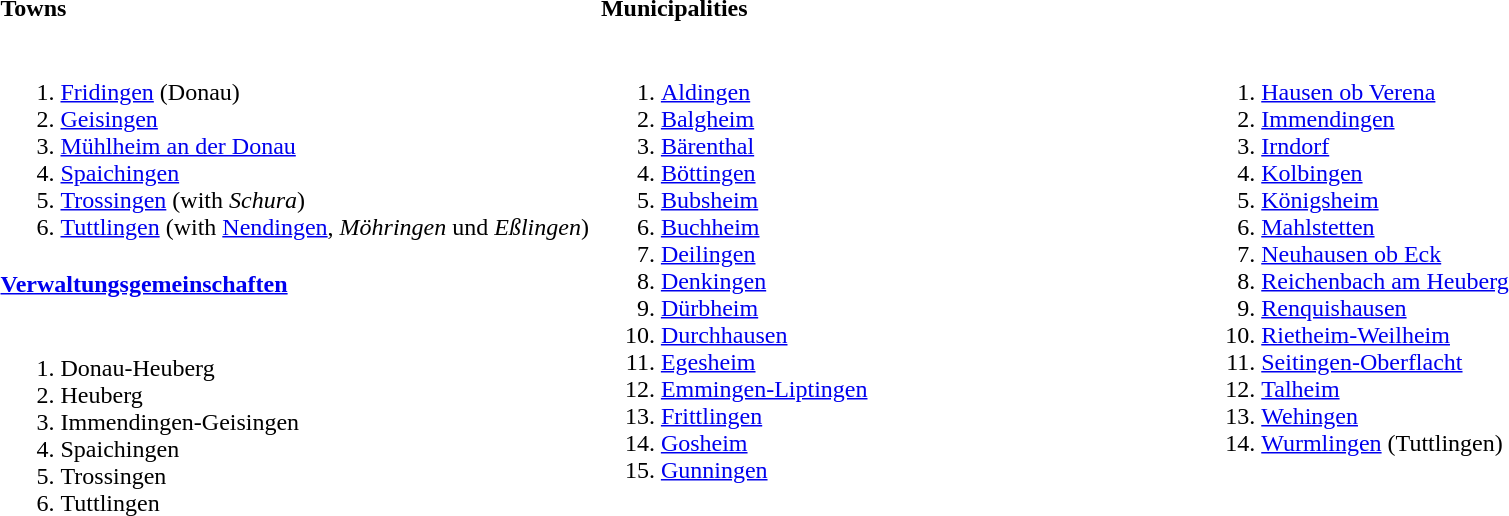<table>
<tr>
<th width=33% align=left>Towns</th>
<th width=33% align=left>Municipalities</th>
<th width=33% align=left></th>
</tr>
<tr valign=top>
<td><br><ol><li><a href='#'>Fridingen</a> (Donau)</li><li><a href='#'>Geisingen</a></li><li><a href='#'>Mühlheim an der Donau</a></li><li><a href='#'>Spaichingen</a></li><li><a href='#'>Trossingen</a> (with <em>Schura</em>)</li><li><a href='#'>Tuttlingen</a> (with <a href='#'>Nendingen</a>, <em>Möhringen</em> und <em>Eßlingen</em>)</li></ol></td>
<td rowspan=3><br><ol><li><a href='#'>Aldingen</a></li><li><a href='#'>Balgheim</a></li><li><a href='#'>Bärenthal</a></li><li><a href='#'>Böttingen</a></li><li><a href='#'>Bubsheim</a></li><li><a href='#'>Buchheim</a></li><li><a href='#'>Deilingen</a></li><li><a href='#'>Denkingen</a></li><li><a href='#'>Dürbheim</a></li><li><a href='#'>Durchhausen</a></li><li><a href='#'>Egesheim</a></li><li><a href='#'>Emmingen-Liptingen</a></li><li><a href='#'>Frittlingen</a></li><li><a href='#'>Gosheim</a></li><li><a href='#'>Gunningen</a></li></ol></td>
<td rowspan=3><br><ol>
<li><a href='#'>Hausen ob Verena</a>
<li><a href='#'>Immendingen</a>
<li><a href='#'>Irndorf</a>
<li><a href='#'>Kolbingen</a>
<li><a href='#'>Königsheim</a>
<li><a href='#'>Mahlstetten</a>
<li><a href='#'>Neuhausen ob Eck</a>
<li><a href='#'>Reichenbach am Heuberg</a>
<li><a href='#'>Renquishausen</a>
<li><a href='#'>Rietheim-Weilheim</a>
<li><a href='#'>Seitingen-Oberflacht</a>
<li><a href='#'>Talheim</a>
<li><a href='#'>Wehingen</a>
<li><a href='#'>Wurmlingen</a> (Tuttlingen)
</ol></td>
</tr>
<tr>
<th align=left><a href='#'>Verwaltungsgemeinschaften</a></th>
</tr>
<tr>
<td><br><ol><li>Donau-Heuberg</li><li>Heuberg</li><li>Immendingen-Geisingen</li><li>Spaichingen</li><li>Trossingen</li><li>Tuttlingen</li></ol></td>
</tr>
</table>
